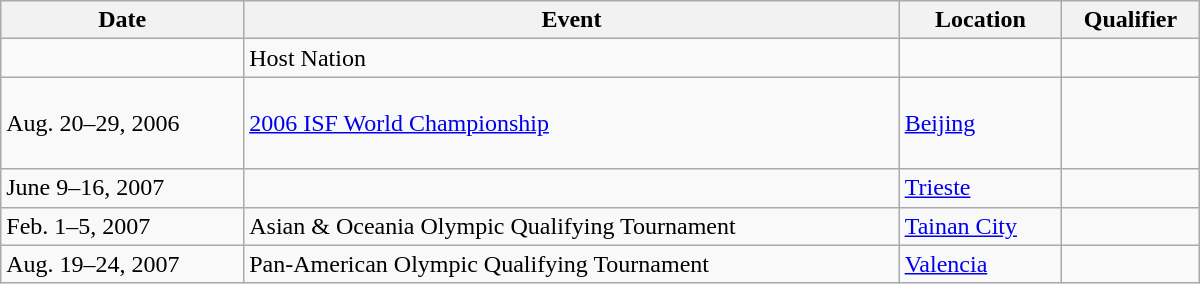<table class="wikitable" style="width:800px;">
<tr>
<th>Date</th>
<th>Event</th>
<th>Location</th>
<th>Qualifier</th>
</tr>
<tr>
<td></td>
<td>Host Nation</td>
<td></td>
<td></td>
</tr>
<tr>
<td>Aug. 20–29, 2006</td>
<td><a href='#'>2006 ISF World Championship</a></td>
<td> <a href='#'>Beijing</a></td>
<td><br><br><br></td>
</tr>
<tr>
<td>June 9–16, 2007</td>
<td></td>
<td> <a href='#'>Trieste</a></td>
<td></td>
</tr>
<tr>
<td>Feb. 1–5, 2007</td>
<td>Asian & Oceania Olympic Qualifying Tournament</td>
<td> <a href='#'>Tainan City</a></td>
<td></td>
</tr>
<tr>
<td>Aug. 19–24, 2007</td>
<td>Pan-American Olympic Qualifying Tournament</td>
<td> <a href='#'>Valencia</a></td>
<td></td>
</tr>
</table>
